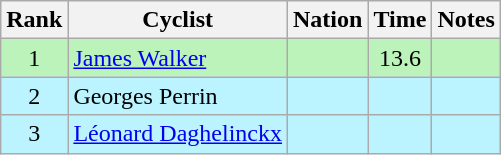<table class="wikitable sortable" style="text-align:center">
<tr>
<th>Rank</th>
<th>Cyclist</th>
<th>Nation</th>
<th>Time</th>
<th>Notes</th>
</tr>
<tr bgcolor=bbf3bb>
<td>1</td>
<td align=left><a href='#'>James Walker</a></td>
<td align=left></td>
<td>13.6</td>
<td></td>
</tr>
<tr bgcolor=bbf3ff>
<td>2</td>
<td align=left>Georges Perrin</td>
<td align=left></td>
<td></td>
<td></td>
</tr>
<tr bgcolor=bbf3ff>
<td>3</td>
<td align=left><a href='#'>Léonard Daghelinckx</a></td>
<td align=left></td>
<td></td>
<td></td>
</tr>
</table>
